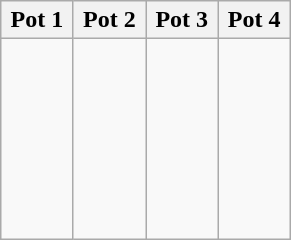<table class="wikitable">
<tr>
<th style="width: 22%;">Pot 1</th>
<th style="width: 22%;">Pot 2</th>
<th style="width: 22%;">Pot 3</th>
<th style="width: 22%;">Pot 4</th>
</tr>
<tr>
<td style="vertical-align: top;"><br><br><br><br><br><br><br></td>
<td style="vertical-align: top;"><br><br><br><br><br><br><br></td>
<td style="vertical-align: top;"><br><br><br><br><br><br><br></td>
<td style="vertical-align: top;"><br><br><br><br><br><br></td>
</tr>
</table>
